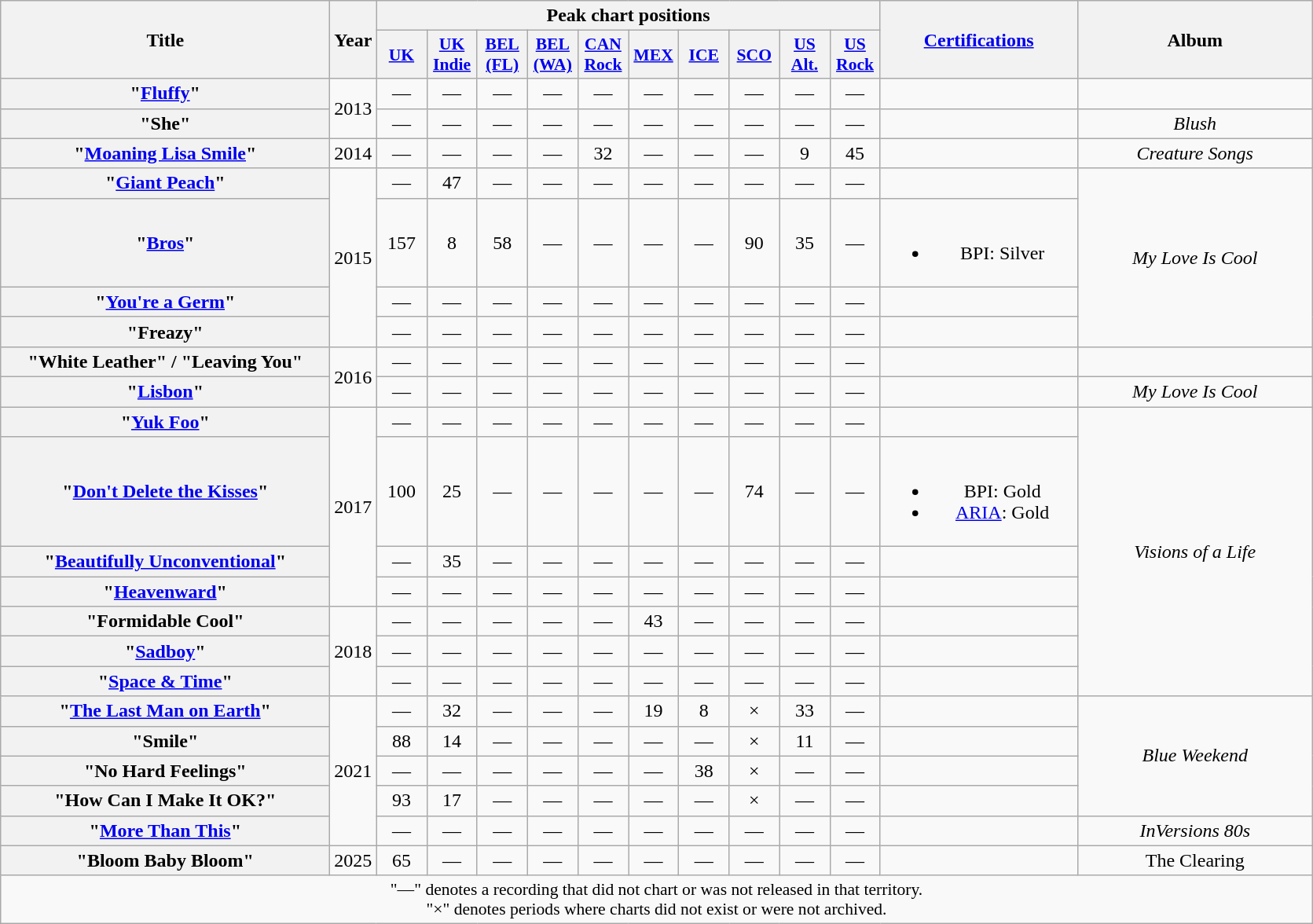<table class="wikitable plainrowheaders" style="text-align:center;">
<tr>
<th scope="col" rowspan="2" style="width:17em;">Title</th>
<th scope="col" rowspan="2">Year</th>
<th scope="col" colspan="10">Peak chart positions</th>
<th scope="col" rowspan="2" style="width:10em;"><a href='#'>Certifications</a></th>
<th scope="col" rowspan="2" style="width:12em;">Album</th>
</tr>
<tr>
<th scope="col" style="width:2.5em;font-size:90%;"><a href='#'>UK</a><br></th>
<th scope="col" style="width:2.5em;font-size:90%;"><a href='#'>UK<br>Indie</a><br></th>
<th scope="col" style="width:2.5em;font-size:90%;"><a href='#'>BEL<br>(FL)</a><br></th>
<th scope="col" style="width:2.5em;font-size:90%;"><a href='#'>BEL<br>(WA)</a><br></th>
<th scope="col" style="width:2.5em;font-size:90%;"><a href='#'>CAN<br>Rock</a><br></th>
<th scope="col" style="width:2.5em;font-size:90%;"><a href='#'>MEX</a><br></th>
<th scope="col" style="width:2.5em;font-size:90%;"><a href='#'>ICE</a><br></th>
<th scope="col" style="width:2.5em;font-size:90%;"><a href='#'>SCO</a><br></th>
<th scope="col" style="width:2.5em;font-size:90%;"><a href='#'>US<br>Alt.</a><br></th>
<th scope="col" style="width:2.5em;font-size:90%;"><a href='#'>US<br>Rock</a><br></th>
</tr>
<tr>
<th scope="row">"<a href='#'>Fluffy</a>"</th>
<td rowspan="2">2013</td>
<td>—</td>
<td>—</td>
<td>—</td>
<td>—</td>
<td>—</td>
<td>—</td>
<td>—</td>
<td>—</td>
<td>—</td>
<td>—</td>
<td></td>
<td> </td>
</tr>
<tr>
<th scope="row">"She"</th>
<td>—</td>
<td>—</td>
<td>—</td>
<td>—</td>
<td>—</td>
<td>—</td>
<td>—</td>
<td>—</td>
<td>—</td>
<td>—</td>
<td></td>
<td><em>Blush</em></td>
</tr>
<tr>
<th scope="row">"<a href='#'>Moaning Lisa Smile</a>"</th>
<td>2014</td>
<td>—</td>
<td>—</td>
<td>—</td>
<td>—</td>
<td>32</td>
<td>—</td>
<td>—</td>
<td>—</td>
<td>9</td>
<td>45</td>
<td></td>
<td><em>Creature Songs</em></td>
</tr>
<tr>
<th scope="row">"<a href='#'>Giant Peach</a>"</th>
<td rowspan="4">2015</td>
<td>—</td>
<td>47</td>
<td>—</td>
<td>—</td>
<td>—</td>
<td>—</td>
<td>—</td>
<td>—</td>
<td>—</td>
<td>—</td>
<td></td>
<td rowspan="4"><em>My Love Is Cool</em></td>
</tr>
<tr>
<th scope="row">"<a href='#'>Bros</a>"</th>
<td>157</td>
<td>8</td>
<td>58</td>
<td>—</td>
<td>—</td>
<td>—</td>
<td>—</td>
<td>90</td>
<td>35</td>
<td>—</td>
<td><br><ul><li>BPI: Silver</li></ul></td>
</tr>
<tr>
<th scope="row">"<a href='#'>You're a Germ</a>"</th>
<td>—</td>
<td>—</td>
<td>—</td>
<td>—</td>
<td>—</td>
<td>—</td>
<td>—</td>
<td>—</td>
<td>—</td>
<td>—</td>
<td></td>
</tr>
<tr>
<th scope="row">"Freazy"</th>
<td>—</td>
<td>—</td>
<td>—</td>
<td>—</td>
<td>—</td>
<td>—</td>
<td>—</td>
<td>—</td>
<td>—</td>
<td>—</td>
<td></td>
</tr>
<tr>
<th scope="Row">"White Leather" / "Leaving You"</th>
<td rowspan="2">2016</td>
<td>—</td>
<td>—</td>
<td>—</td>
<td>—</td>
<td>—</td>
<td>—</td>
<td>—</td>
<td>—</td>
<td>—</td>
<td>—</td>
<td></td>
<td></td>
</tr>
<tr>
<th scope="row">"<a href='#'>Lisbon</a>"</th>
<td>—</td>
<td>—</td>
<td>—</td>
<td>—</td>
<td>—</td>
<td>—</td>
<td>—</td>
<td>—</td>
<td>—</td>
<td>—</td>
<td></td>
<td><em>My Love Is Cool</em></td>
</tr>
<tr>
<th scope="row">"<a href='#'>Yuk Foo</a>"</th>
<td rowspan="4">2017</td>
<td>—</td>
<td>—</td>
<td>—</td>
<td>—</td>
<td>—</td>
<td>—</td>
<td>—</td>
<td>—</td>
<td>—</td>
<td>—</td>
<td></td>
<td rowspan="7"><em>Visions of a Life</em></td>
</tr>
<tr>
<th scope="row">"<a href='#'>Don't Delete the Kisses</a>"</th>
<td>100</td>
<td>25</td>
<td>—</td>
<td>—</td>
<td>—</td>
<td>—</td>
<td>—</td>
<td>74</td>
<td>—</td>
<td>—</td>
<td><br><ul><li>BPI: Gold</li><li><a href='#'>ARIA</a>: Gold</li></ul></td>
</tr>
<tr>
<th scope="row">"<a href='#'>Beautifully Unconventional</a>"</th>
<td>—</td>
<td>35</td>
<td>—</td>
<td>—</td>
<td>—</td>
<td>—</td>
<td>—</td>
<td>—</td>
<td>—</td>
<td>—</td>
<td></td>
</tr>
<tr>
<th scope="row">"<a href='#'>Heavenward</a>"</th>
<td>—</td>
<td>—</td>
<td>—</td>
<td>—</td>
<td>—</td>
<td>—</td>
<td>—</td>
<td>—</td>
<td>—</td>
<td>—</td>
<td></td>
</tr>
<tr>
<th scope="row">"Formidable Cool"</th>
<td rowspan="3">2018</td>
<td>—</td>
<td>—</td>
<td>—</td>
<td>—</td>
<td>—</td>
<td>43</td>
<td>—</td>
<td>—</td>
<td>—</td>
<td>—</td>
<td></td>
</tr>
<tr>
<th scope="row">"<a href='#'>Sadboy</a>"</th>
<td>—</td>
<td>—</td>
<td>—</td>
<td>—</td>
<td>—</td>
<td>—</td>
<td>—</td>
<td>—</td>
<td>—</td>
<td>—</td>
<td></td>
</tr>
<tr>
<th scope="row">"<a href='#'>Space & Time</a>"</th>
<td>—</td>
<td>—</td>
<td>—</td>
<td>—</td>
<td>—</td>
<td>—</td>
<td>—</td>
<td>—</td>
<td>—</td>
<td>—</td>
<td></td>
</tr>
<tr>
<th scope="row">"<a href='#'>The Last Man on Earth</a>"</th>
<td rowspan="5">2021</td>
<td>—</td>
<td>32</td>
<td>—</td>
<td>—</td>
<td>—</td>
<td>19</td>
<td>8</td>
<td>×</td>
<td>33</td>
<td>—</td>
<td></td>
<td rowspan="4"><em>Blue Weekend</em></td>
</tr>
<tr>
<th scope="row">"Smile"</th>
<td>88</td>
<td>14</td>
<td>—</td>
<td>—</td>
<td>—</td>
<td>—</td>
<td>—</td>
<td>×</td>
<td>11</td>
<td>—</td>
<td></td>
</tr>
<tr>
<th scope="row">"No Hard Feelings"</th>
<td>—</td>
<td>—</td>
<td>—</td>
<td>—</td>
<td>—</td>
<td>—</td>
<td>38</td>
<td>×</td>
<td>—</td>
<td>—</td>
<td></td>
</tr>
<tr>
<th scope="row">"How Can I Make It OK?"</th>
<td>93</td>
<td>17</td>
<td>—</td>
<td>—</td>
<td>—</td>
<td>—</td>
<td>—</td>
<td>×</td>
<td>—</td>
<td>—</td>
<td></td>
</tr>
<tr>
<th scope="row">"<a href='#'>More Than This</a>" </th>
<td>—</td>
<td>—</td>
<td>—</td>
<td>—</td>
<td>—</td>
<td>—</td>
<td>—</td>
<td>—</td>
<td>—</td>
<td>—</td>
<td></td>
<td><em>InVersions 80s</em></td>
</tr>
<tr>
<th scope="row">"Bloom Baby Bloom"</th>
<td>2025</td>
<td>65</td>
<td>—</td>
<td>—</td>
<td>—</td>
<td>—</td>
<td>—</td>
<td>—</td>
<td>—</td>
<td>—</td>
<td>—</td>
<td></td>
<td>The Clearing </td>
</tr>
<tr>
<td colspan="14" style="font-size:90%">"—" denotes a recording that did not chart or was not released in that territory.<br>"×" denotes periods where charts did not exist or were not archived.</td>
</tr>
</table>
